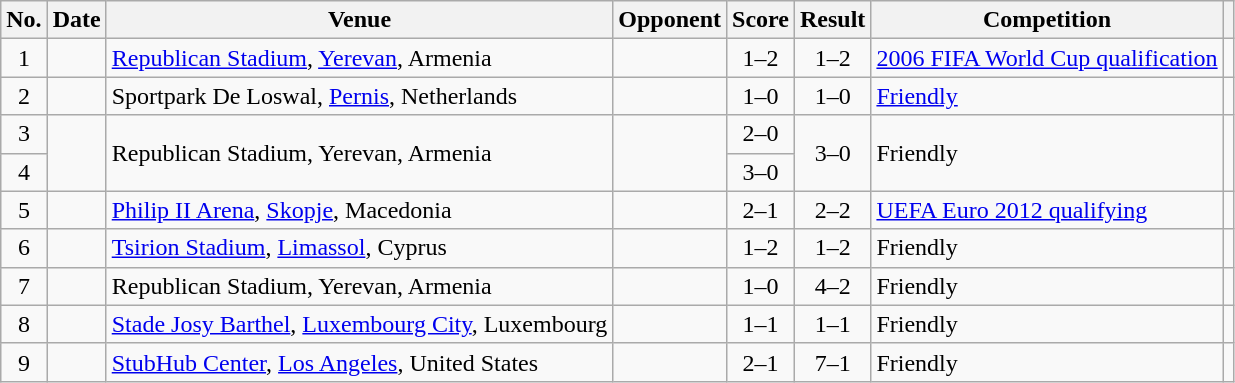<table class="wikitable sortable">
<tr>
<th scope=col>No.</th>
<th scope=col>Date</th>
<th scope=col>Venue</th>
<th scope=col>Opponent</th>
<th scope=col>Score</th>
<th scope=col>Result</th>
<th scope=col>Competition</th>
<th scope=col class="unsortable"></th>
</tr>
<tr>
<td align="center">1</td>
<td></td>
<td><a href='#'>Republican Stadium</a>, <a href='#'>Yerevan</a>, Armenia</td>
<td></td>
<td align="center">1–2</td>
<td align="center">1–2</td>
<td><a href='#'>2006 FIFA World Cup qualification</a></td>
<td></td>
</tr>
<tr>
<td align="center">2</td>
<td></td>
<td>Sportpark De Loswal, <a href='#'>Pernis</a>, Netherlands</td>
<td></td>
<td align="center">1–0</td>
<td align="center">1–0</td>
<td><a href='#'>Friendly</a></td>
<td></td>
</tr>
<tr>
<td align="center">3</td>
<td rowspan="2"></td>
<td rowspan="2">Republican Stadium, Yerevan, Armenia</td>
<td rowspan="2"></td>
<td align="center">2–0</td>
<td rowspan="2" style="text-align:center">3–0</td>
<td rowspan="2">Friendly</td>
<td rowspan="2"></td>
</tr>
<tr>
<td align="center">4</td>
<td align="center">3–0</td>
</tr>
<tr>
<td align="center">5</td>
<td></td>
<td><a href='#'>Philip II Arena</a>, <a href='#'>Skopje</a>, Macedonia</td>
<td></td>
<td align="center">2–1</td>
<td align="center">2–2</td>
<td><a href='#'>UEFA Euro 2012 qualifying</a></td>
<td></td>
</tr>
<tr>
<td align="center">6</td>
<td></td>
<td><a href='#'>Tsirion Stadium</a>, <a href='#'>Limassol</a>, Cyprus</td>
<td></td>
<td align="center">1–2</td>
<td align="center">1–2</td>
<td>Friendly</td>
<td></td>
</tr>
<tr>
<td align="center">7</td>
<td></td>
<td>Republican Stadium, Yerevan, Armenia</td>
<td></td>
<td align="center">1–0</td>
<td align="center">4–2</td>
<td>Friendly</td>
<td></td>
</tr>
<tr>
<td align="center">8</td>
<td></td>
<td><a href='#'>Stade Josy Barthel</a>, <a href='#'>Luxembourg City</a>, Luxembourg</td>
<td></td>
<td align="center">1–1</td>
<td align="center">1–1</td>
<td>Friendly</td>
<td></td>
</tr>
<tr>
<td align="center">9</td>
<td></td>
<td><a href='#'>StubHub Center</a>, <a href='#'>Los Angeles</a>, United States</td>
<td></td>
<td align="center">2–1</td>
<td align="center">7–1</td>
<td>Friendly</td>
<td></td>
</tr>
</table>
